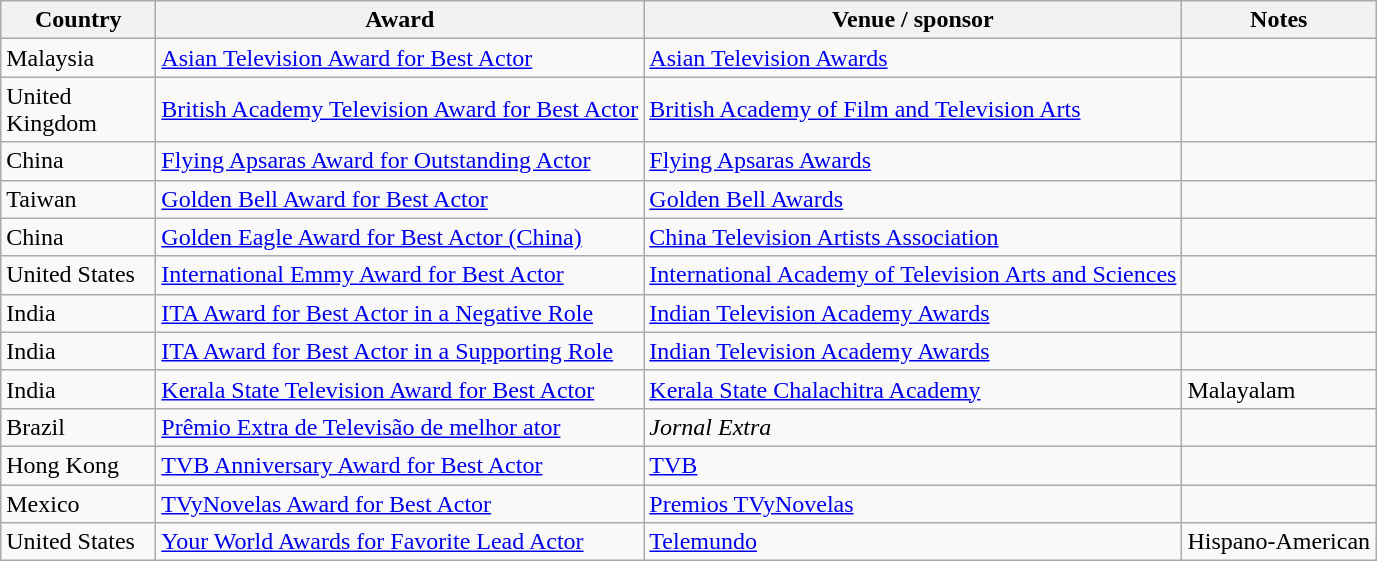<table class="wikitable sortable">
<tr>
<th style="width:6em;">Country</th>
<th>Award</th>
<th>Venue / sponsor</th>
<th>Notes</th>
</tr>
<tr>
<td>Malaysia</td>
<td><a href='#'>Asian Television Award for Best Actor</a></td>
<td><a href='#'>Asian Television Awards</a></td>
<td></td>
</tr>
<tr>
<td>United Kingdom</td>
<td><a href='#'>British Academy Television Award for Best Actor</a></td>
<td><a href='#'>British Academy of Film and Television Arts</a></td>
<td></td>
</tr>
<tr>
<td>China</td>
<td><a href='#'>Flying Apsaras Award for Outstanding Actor</a></td>
<td><a href='#'>Flying Apsaras Awards</a></td>
<td></td>
</tr>
<tr>
<td>Taiwan</td>
<td><a href='#'>Golden Bell Award for Best Actor</a></td>
<td><a href='#'>Golden Bell Awards</a></td>
<td></td>
</tr>
<tr>
<td>China</td>
<td><a href='#'>Golden Eagle Award for Best Actor (China)</a></td>
<td><a href='#'>China Television Artists Association</a></td>
<td></td>
</tr>
<tr>
<td>United States</td>
<td><a href='#'>International Emmy Award for Best Actor</a></td>
<td><a href='#'>International Academy of Television Arts and Sciences</a></td>
<td></td>
</tr>
<tr>
<td>India</td>
<td><a href='#'>ITA Award for Best Actor in a Negative Role</a></td>
<td><a href='#'>Indian Television Academy Awards</a></td>
<td></td>
</tr>
<tr>
<td>India</td>
<td><a href='#'>ITA Award for Best Actor in a Supporting Role</a></td>
<td><a href='#'>Indian Television Academy Awards</a></td>
<td></td>
</tr>
<tr>
<td>India</td>
<td><a href='#'>Kerala State Television Award for Best Actor</a></td>
<td><a href='#'>Kerala State Chalachitra Academy</a></td>
<td>Malayalam</td>
</tr>
<tr>
<td>Brazil</td>
<td><a href='#'>Prêmio Extra de Televisão de melhor ator</a></td>
<td><em>Jornal Extra</em></td>
<td></td>
</tr>
<tr>
<td>Hong Kong</td>
<td><a href='#'>TVB Anniversary Award for Best Actor</a></td>
<td><a href='#'>TVB</a></td>
<td></td>
</tr>
<tr>
<td>Mexico</td>
<td><a href='#'>TVyNovelas Award for Best Actor</a></td>
<td><a href='#'>Premios TVyNovelas</a></td>
<td></td>
</tr>
<tr>
<td>United States</td>
<td><a href='#'>Your World Awards for Favorite Lead Actor</a></td>
<td><a href='#'>Telemundo</a></td>
<td>Hispano-American</td>
</tr>
</table>
